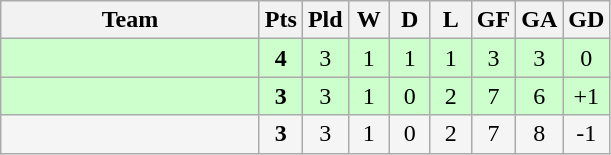<table class="wikitable" style="text-align:center;">
<tr>
<th width=165>Team</th>
<th width=20>Pts</th>
<th width=20>Pld</th>
<th width=20>W</th>
<th width=20>D</th>
<th width=20>L</th>
<th width=20>GF</th>
<th width=20>GA</th>
<th width=20>GD</th>
</tr>
<tr align=center style="background:#ccffcc;">
<td style="text-align:left;"></td>
<td><strong>4</strong></td>
<td>3</td>
<td>1</td>
<td>1</td>
<td>1</td>
<td>3</td>
<td>3</td>
<td>0</td>
</tr>
<tr align=center style="background:#ccffcc;">
<td style="text-align:left;"></td>
<td><strong>3</strong></td>
<td>3</td>
<td>1</td>
<td>0</td>
<td>2</td>
<td>7</td>
<td>6</td>
<td>+1</td>
</tr>
<tr align=center style="background:#f5f5f5;">
<td style="text-align:left;"></td>
<td><strong>3</strong></td>
<td>3</td>
<td>1</td>
<td>0</td>
<td>2</td>
<td>7</td>
<td>8</td>
<td>-1</td>
</tr>
</table>
